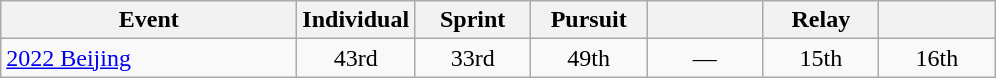<table class="wikitable" style="text-align: center;">
<tr ">
<th style="width:190px;">Event</th>
<th style="width:70px;">Individual</th>
<th style="width:70px;">Sprint</th>
<th style="width:70px;">Pursuit</th>
<th style="width:70px;"></th>
<th style="width:70px;">Relay</th>
<th style="width:70px;"></th>
</tr>
<tr>
<td align=left> <a href='#'>2022 Beijing</a></td>
<td>43rd</td>
<td>33rd</td>
<td>49th</td>
<td>—</td>
<td>15th</td>
<td>16th</td>
</tr>
</table>
